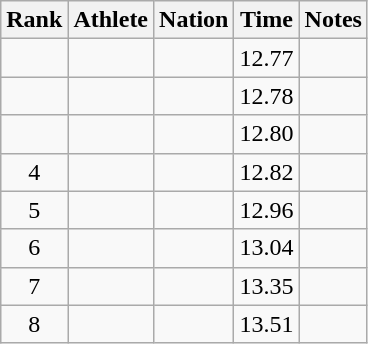<table class="wikitable sortable" style="text-align:center">
<tr>
<th>Rank</th>
<th>Athlete</th>
<th>Nation</th>
<th>Time</th>
<th>Notes</th>
</tr>
<tr>
<td></td>
<td align=left></td>
<td align=left></td>
<td>12.77</td>
<td></td>
</tr>
<tr>
<td></td>
<td align=left></td>
<td align=left></td>
<td>12.78</td>
<td></td>
</tr>
<tr>
<td></td>
<td align=left></td>
<td align=left></td>
<td>12.80</td>
<td></td>
</tr>
<tr>
<td>4</td>
<td align=left></td>
<td align=left></td>
<td>12.82</td>
<td></td>
</tr>
<tr>
<td>5</td>
<td align=left></td>
<td align=left></td>
<td>12.96</td>
<td></td>
</tr>
<tr>
<td>6</td>
<td align=left></td>
<td align=left></td>
<td>13.04</td>
<td></td>
</tr>
<tr>
<td>7</td>
<td align=left></td>
<td align=left></td>
<td>13.35</td>
<td></td>
</tr>
<tr>
<td>8</td>
<td align=left></td>
<td align=left></td>
<td>13.51</td>
<td></td>
</tr>
</table>
